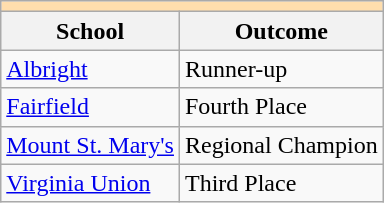<table class="wikitable" style="float:left; margin-right:1em;">
<tr>
<th colspan="3" style="background:#ffdead;"></th>
</tr>
<tr>
<th>School</th>
<th>Outcome</th>
</tr>
<tr>
<td><a href='#'>Albright</a></td>
<td>Runner-up</td>
</tr>
<tr>
<td><a href='#'>Fairfield</a></td>
<td>Fourth Place</td>
</tr>
<tr>
<td><a href='#'>Mount St. Mary's</a></td>
<td>Regional Champion</td>
</tr>
<tr>
<td><a href='#'>Virginia Union</a></td>
<td>Third Place</td>
</tr>
</table>
